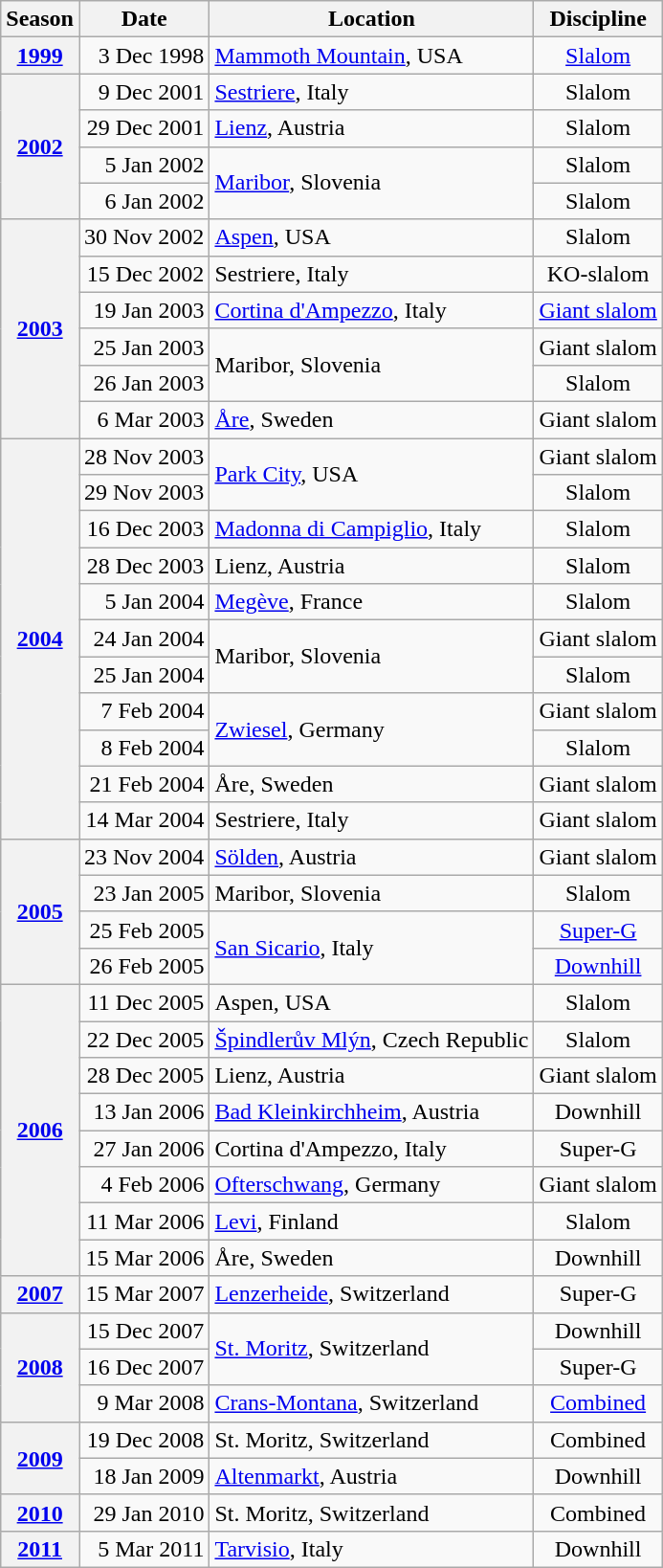<table class="wikitable" style="text-align:center;">
<tr>
<th scope="col">Season</th>
<th scope="col">Date</th>
<th scope="col">Location</th>
<th scope="col">Discipline</th>
</tr>
<tr>
<th scope="row"><a href='#'>1999</a></th>
<td style="text-align:right;">3 Dec 1998</td>
<td style="text-align:left;"> <a href='#'>Mammoth Mountain</a>, USA</td>
<td><a href='#'>Slalom</a></td>
</tr>
<tr>
<th scope="row" rowspan="4"><a href='#'>2002</a></th>
<td style="text-align:right;">9 Dec 2001</td>
<td style="text-align:left;"> <a href='#'>Sestriere</a>, Italy</td>
<td>Slalom</td>
</tr>
<tr>
<td style="text-align:right;">29 Dec 2001</td>
<td style="text-align:left;"> <a href='#'>Lienz</a>, Austria</td>
<td>Slalom</td>
</tr>
<tr>
<td style="text-align:right;">5 Jan 2002</td>
<td rowspan="2" style="text-align:left;"> <a href='#'>Maribor</a>, Slovenia</td>
<td>Slalom</td>
</tr>
<tr>
<td style="text-align:right;">6 Jan 2002</td>
<td>Slalom</td>
</tr>
<tr>
<th scope="row" rowspan="6"><a href='#'>2003</a></th>
<td style="text-align:right;">30 Nov 2002</td>
<td style="text-align:left;"> <a href='#'>Aspen</a>, USA</td>
<td>Slalom</td>
</tr>
<tr>
<td style="text-align:right;">15 Dec 2002</td>
<td style="text-align:left;"> Sestriere, Italy</td>
<td>KO-slalom</td>
</tr>
<tr>
<td style="text-align:right;">19 Jan 2003</td>
<td style="text-align:left;"> <a href='#'>Cortina d'Ampezzo</a>, Italy</td>
<td><a href='#'>Giant slalom</a></td>
</tr>
<tr>
<td style="text-align:right;">25 Jan 2003</td>
<td rowspan="2" style="text-align:left;"> Maribor, Slovenia</td>
<td>Giant slalom</td>
</tr>
<tr>
<td style="text-align:right;">26 Jan 2003</td>
<td>Slalom</td>
</tr>
<tr>
<td style="text-align:right;">6 Mar 2003</td>
<td style="text-align:left;"> <a href='#'>Åre</a>, Sweden</td>
<td>Giant slalom</td>
</tr>
<tr>
<th scope="row" rowspan="11"><a href='#'>2004</a></th>
<td style="text-align:right;">28 Nov 2003</td>
<td rowspan="2" style="text-align:left;"> <a href='#'>Park City</a>, USA</td>
<td>Giant slalom</td>
</tr>
<tr>
<td style="text-align:right;">29 Nov 2003</td>
<td>Slalom</td>
</tr>
<tr>
<td style="text-align:right;">16 Dec 2003</td>
<td style="text-align:left;"> <a href='#'>Madonna di Campiglio</a>, Italy</td>
<td>Slalom</td>
</tr>
<tr>
<td style="text-align:right;">28 Dec 2003</td>
<td style="text-align:left;"> Lienz, Austria</td>
<td>Slalom</td>
</tr>
<tr>
<td style="text-align:right;">5 Jan 2004</td>
<td style="text-align:left;"> <a href='#'>Megève</a>, France</td>
<td>Slalom</td>
</tr>
<tr>
<td style="text-align:right;">24 Jan 2004</td>
<td rowspan=2 style="text-align:left;"> Maribor, Slovenia</td>
<td>Giant slalom</td>
</tr>
<tr>
<td style="text-align:right;">25 Jan 2004</td>
<td>Slalom</td>
</tr>
<tr>
<td style="text-align:right;">7 Feb 2004</td>
<td rowspan=2 style="text-align:left;"> <a href='#'>Zwiesel</a>, Germany</td>
<td>Giant slalom</td>
</tr>
<tr>
<td style="text-align:right;">8 Feb 2004</td>
<td>Slalom</td>
</tr>
<tr>
<td style="text-align:right;">21 Feb 2004</td>
<td style="text-align:left;"> Åre, Sweden</td>
<td>Giant slalom</td>
</tr>
<tr>
<td style="text-align:right;">14 Mar 2004</td>
<td style="text-align:left;"> Sestriere, Italy</td>
<td>Giant slalom</td>
</tr>
<tr>
<th scope="row" rowspan="4"><a href='#'>2005</a></th>
<td style="text-align:right;">23 Nov 2004</td>
<td style="text-align:left;"> <a href='#'>Sölden</a>, Austria</td>
<td>Giant slalom</td>
</tr>
<tr>
<td style="text-align:right;">23 Jan 2005</td>
<td style="text-align:left;"> Maribor, Slovenia</td>
<td>Slalom</td>
</tr>
<tr>
<td style="text-align:right;">25 Feb 2005</td>
<td rowspan=2 style="text-align:left;"> <a href='#'>San Sicario</a>, Italy</td>
<td><a href='#'>Super-G</a></td>
</tr>
<tr>
<td style="text-align:right;">26 Feb 2005</td>
<td><a href='#'>Downhill</a></td>
</tr>
<tr>
<th scope="row" rowspan="8"><a href='#'>2006</a></th>
<td style="text-align:right;">11 Dec 2005</td>
<td style="text-align:left;"> Aspen, USA</td>
<td>Slalom</td>
</tr>
<tr>
<td style="text-align:right;">22 Dec 2005</td>
<td style="text-align:left;"> <a href='#'>Špindlerův Mlýn</a>, Czech Republic</td>
<td>Slalom</td>
</tr>
<tr>
<td style="text-align:right;">28 Dec 2005</td>
<td style="text-align:left;"> Lienz, Austria</td>
<td>Giant slalom</td>
</tr>
<tr>
<td style="text-align:right;">13 Jan 2006</td>
<td style="text-align:left;"> <a href='#'>Bad Kleinkirchheim</a>, Austria</td>
<td>Downhill</td>
</tr>
<tr>
<td style="text-align:right;">27 Jan 2006</td>
<td style="text-align:left;"> Cortina d'Ampezzo, Italy</td>
<td>Super-G</td>
</tr>
<tr>
<td style="text-align:right;">4 Feb 2006</td>
<td style="text-align:left;"> <a href='#'>Ofterschwang</a>, Germany</td>
<td>Giant slalom</td>
</tr>
<tr>
<td style="text-align:right;">11 Mar 2006</td>
<td style="text-align:left;"> <a href='#'>Levi</a>, Finland</td>
<td>Slalom</td>
</tr>
<tr>
<td style="text-align:right;">15 Mar 2006</td>
<td style="text-align:left;"> Åre, Sweden</td>
<td>Downhill</td>
</tr>
<tr>
<th scope="row"><a href='#'>2007</a></th>
<td style="text-align:right;">15 Mar 2007</td>
<td style="text-align:left;"> <a href='#'>Lenzerheide</a>, Switzerland</td>
<td>Super-G</td>
</tr>
<tr>
<th scope="row" rowspan="3"><a href='#'>2008</a></th>
<td style="text-align:right;">15 Dec 2007</td>
<td rowspan="2" style="text-align:left;"> <a href='#'>St. Moritz</a>, Switzerland</td>
<td>Downhill</td>
</tr>
<tr>
<td style="text-align:right;">16 Dec 2007</td>
<td>Super-G</td>
</tr>
<tr>
<td style="text-align:right;">9 Mar 2008</td>
<td style="text-align:left;"> <a href='#'>Crans-Montana</a>, Switzerland</td>
<td><a href='#'>Combined</a></td>
</tr>
<tr>
<th scope="row" rowspan="2"><a href='#'>2009</a></th>
<td style="text-align:right;">19 Dec 2008</td>
<td style="text-align:left;"> St. Moritz, Switzerland</td>
<td>Combined</td>
</tr>
<tr>
<td style="text-align:right;">18 Jan 2009</td>
<td style="text-align:left;"> <a href='#'>Altenmarkt</a>, Austria</td>
<td>Downhill</td>
</tr>
<tr>
<th scope="row"><a href='#'>2010</a></th>
<td style="text-align:right;">29 Jan 2010</td>
<td style="text-align:left;"> St. Moritz, Switzerland</td>
<td>Combined</td>
</tr>
<tr>
<th scope="row"><a href='#'>2011</a></th>
<td style="text-align:right;">5 Mar 2011</td>
<td style="text-align:left;"> <a href='#'>Tarvisio</a>, Italy</td>
<td>Downhill</td>
</tr>
</table>
